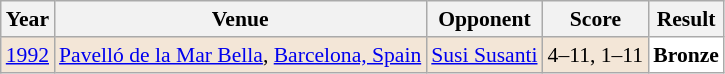<table class="sortable wikitable" style="font-size: 90%;">
<tr>
<th>Year</th>
<th>Venue</th>
<th>Opponent</th>
<th>Score</th>
<th>Result</th>
</tr>
<tr style="background:#F3E6D7">
<td align="center"><a href='#'>1992</a></td>
<td align="left"><a href='#'>Pavelló de la Mar Bella</a>, <a href='#'>Barcelona, Spain</a></td>
<td align="left"> <a href='#'>Susi Susanti</a></td>
<td align="left">4–11, 1–11</td>
<td style="text-align:left; background:white"> <strong>Bronze</strong></td>
</tr>
</table>
